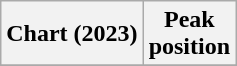<table class="wikitable sortable plainrowheaders" style="text-align:center;">
<tr>
<th scope="col">Chart (2023)</th>
<th scope="col">Peak<br>position</th>
</tr>
<tr>
</tr>
</table>
